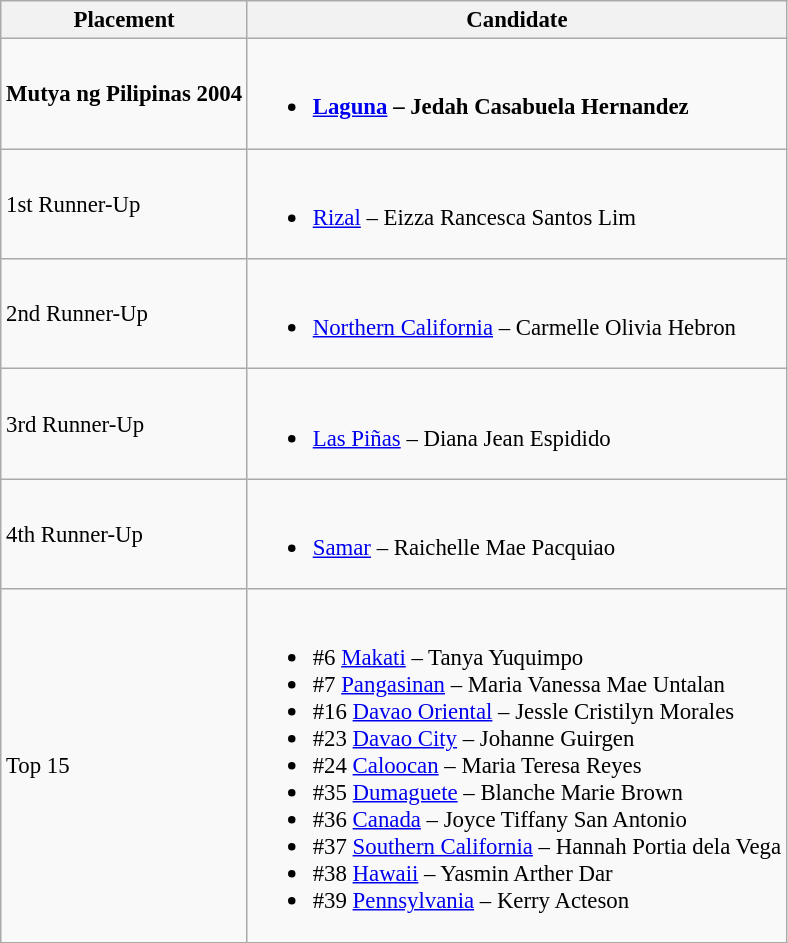<table class="wikitable sortable" style="font-size: 95%;">
<tr>
<th>Placement</th>
<th>Candidate</th>
</tr>
<tr>
<td><strong>Mutya ng Pilipinas 2004</strong></td>
<td><br><ul><li><strong><a href='#'>Laguna</a> – Jedah Casabuela Hernandez</strong></li></ul></td>
</tr>
<tr>
<td>1st Runner-Up</td>
<td><br><ul><li><a href='#'>Rizal</a> – Eizza Rancesca Santos Lim</li></ul></td>
</tr>
<tr>
<td>2nd Runner-Up</td>
<td><br><ul><li><a href='#'>Northern California</a> – Carmelle Olivia Hebron</li></ul></td>
</tr>
<tr>
<td>3rd Runner-Up</td>
<td><br><ul><li><a href='#'>Las Piñas</a> – Diana Jean Espidido</li></ul></td>
</tr>
<tr>
<td>4th Runner-Up</td>
<td><br><ul><li><a href='#'>Samar</a> – Raichelle Mae Pacquiao</li></ul></td>
</tr>
<tr>
<td>Top 15</td>
<td><br><ul><li>#6 <a href='#'>Makati</a> – Tanya Yuquimpo</li><li>#7 <a href='#'>Pangasinan</a> – Maria Vanessa Mae Untalan</li><li>#16 <a href='#'>Davao Oriental</a> – Jessle Cristilyn Morales</li><li>#23 <a href='#'>Davao City</a> – Johanne Guirgen</li><li>#24 <a href='#'>Caloocan</a> – Maria Teresa Reyes</li><li>#35 <a href='#'>Dumaguete</a> – Blanche Marie Brown</li><li>#36 <a href='#'>Canada</a> – Joyce Tiffany San Antonio</li><li>#37 <a href='#'>Southern California</a> – Hannah Portia dela Vega</li><li>#38 <a href='#'>Hawaii</a> – Yasmin Arther Dar</li><li>#39 <a href='#'>Pennsylvania</a> – Kerry Acteson</li></ul></td>
</tr>
</table>
